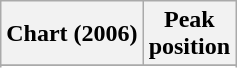<table class="wikitable plainrowheaders sortable" border="1">
<tr>
<th scope="col">Chart (2006)</th>
<th scope="col">Peak<br>position</th>
</tr>
<tr>
</tr>
<tr>
</tr>
</table>
